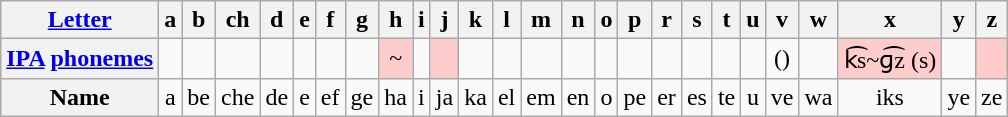<table class="wikitable" style="text-align:center; table-layout:fixed">
<tr>
<th><strong><a href='#'>Letter</a></strong></th>
<th>a</th>
<th>b</th>
<th>ch</th>
<th>d</th>
<th>e</th>
<th>f</th>
<th>g</th>
<th>h</th>
<th>i</th>
<th>j</th>
<th>k</th>
<th>l</th>
<th>m</th>
<th>n</th>
<th>o</th>
<th>p</th>
<th>r</th>
<th>s</th>
<th>t</th>
<th>u</th>
<th>v</th>
<th>w</th>
<th>x</th>
<th>y</th>
<th>z</th>
</tr>
<tr>
<th><strong><a href='#'>IPA</a> <a href='#'>phonemes</a></strong></th>
<td></td>
<td></td>
<td></td>
<td></td>
<td></td>
<td></td>
<td></td>
<td style="background-color:#fcc">~</td>
<td></td>
<td style="background-color:#fcc"></td>
<td></td>
<td></td>
<td></td>
<td></td>
<td></td>
<td></td>
<td></td>
<td></td>
<td></td>
<td></td>
<td> ()</td>
<td></td>
<td style="background-color:#fcc">k͡s~ɡ͡z (s)</td>
<td></td>
<td style="background-color:#fcc"></td>
</tr>
<tr>
<th>Name</th>
<td>a</td>
<td>be</td>
<td>che</td>
<td>de</td>
<td>e</td>
<td>ef</td>
<td>ge</td>
<td>ha</td>
<td>i</td>
<td>ja</td>
<td>ka</td>
<td>el</td>
<td>em</td>
<td>en</td>
<td>o</td>
<td>pe</td>
<td>er</td>
<td>es</td>
<td>te</td>
<td>u</td>
<td>ve</td>
<td>wa</td>
<td>iks</td>
<td>ye</td>
<td>ze</td>
</tr>
</table>
